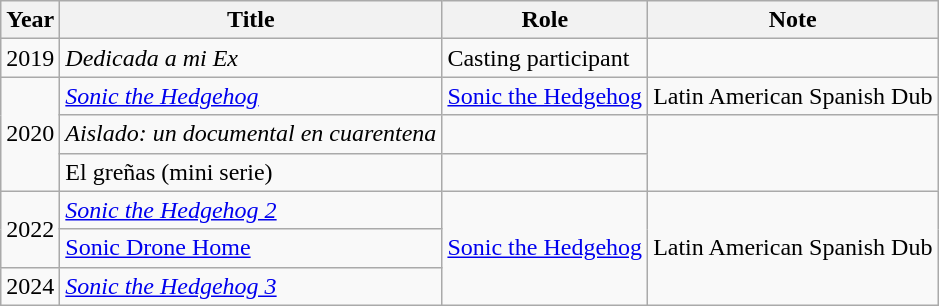<table class="wikitable sortable">
<tr>
<th>Year</th>
<th>Title</th>
<th>Role</th>
<th>Note</th>
</tr>
<tr>
<td>2019</td>
<td><em>Dedicada a mi Ex</em></td>
<td>Casting participant</td>
</tr>
<tr>
<td rowspan="3">2020</td>
<td><em><a href='#'>Sonic the Hedgehog</a></em></td>
<td><a href='#'>Sonic the Hedgehog</a></td>
<td>Latin American Spanish Dub</td>
</tr>
<tr>
<td><em>Aislado: un documental en cuarentena</em></td>
<td></td>
</tr>
<tr>
<td>El greñas (mini serie)</td>
<td></td>
</tr>
<tr>
<td rowspan="2">2022</td>
<td><em><a href='#'>Sonic the Hedgehog 2</a></em></td>
<td rowspan="3"><a href='#'>Sonic the Hedgehog</a></td>
<td rowspan="3">Latin American Spanish Dub</td>
</tr>
<tr>
<td><a href='#'>Sonic Drone Home</a></td>
</tr>
<tr>
<td>2024</td>
<td><em><a href='#'>Sonic the Hedgehog 3</a></em></td>
</tr>
</table>
